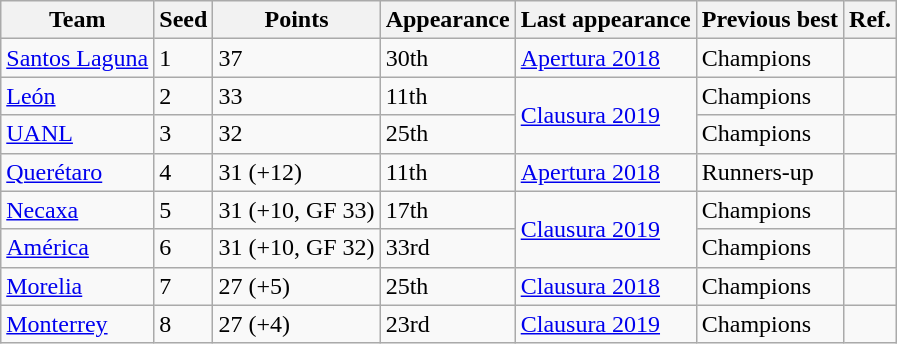<table class="wikitable">
<tr>
<th>Team</th>
<th>Seed</th>
<th>Points</th>
<th>Appearance</th>
<th>Last appearance</th>
<th>Previous best</th>
<th>Ref.</th>
</tr>
<tr>
<td><a href='#'>Santos Laguna</a></td>
<td>1</td>
<td>37</td>
<td>30th</td>
<td rowspan="1"><a href='#'>Apertura 2018</a></td>
<td>Champions<br></td>
<td></td>
</tr>
<tr>
<td><a href='#'>León</a></td>
<td>2</td>
<td>33</td>
<td>11th</td>
<td rowspan="2"><a href='#'>Clausura 2019</a></td>
<td>Champions<br></td>
<td></td>
</tr>
<tr>
<td><a href='#'>UANL</a></td>
<td>3</td>
<td>32</td>
<td>25th</td>
<td>Champions<br></td>
<td></td>
</tr>
<tr>
<td><a href='#'>Querétaro</a></td>
<td>4</td>
<td>31 (+12)</td>
<td>11th</td>
<td rowspan="1"><a href='#'>Apertura 2018</a></td>
<td>Runners-up<br></td>
<td></td>
</tr>
<tr>
<td><a href='#'>Necaxa</a></td>
<td>5</td>
<td>31 (+10, GF 33)</td>
<td>17th</td>
<td rowspan="2"><a href='#'>Clausura 2019</a></td>
<td>Champions<br></td>
<td></td>
</tr>
<tr>
<td><a href='#'>América</a></td>
<td>6</td>
<td>31 (+10, GF 32)</td>
<td>33rd</td>
<td>Champions<br></td>
<td></td>
</tr>
<tr>
<td><a href='#'>Morelia</a></td>
<td>7</td>
<td>27 (+5)</td>
<td>25th</td>
<td rowspan="1"><a href='#'>Clausura 2018</a></td>
<td>Champions<br></td>
<td></td>
</tr>
<tr>
<td><a href='#'>Monterrey</a></td>
<td>8</td>
<td>27 (+4)</td>
<td>23rd</td>
<td rowspan="1"><a href='#'>Clausura 2019</a></td>
<td>Champions<br></td>
<td></td>
</tr>
</table>
